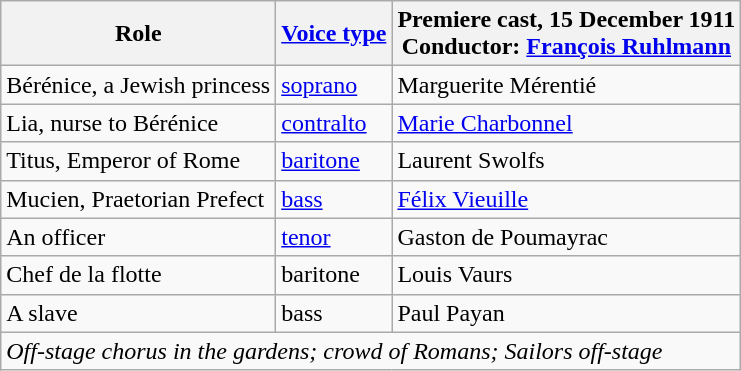<table class="wikitable">
<tr>
<th>Role</th>
<th><a href='#'>Voice type</a></th>
<th>Premiere cast, 15 December 1911<br>Conductor: <a href='#'>François Ruhlmann</a></th>
</tr>
<tr>
<td>Bérénice, a Jewish princess</td>
<td><a href='#'>soprano</a></td>
<td>Marguerite Mérentié</td>
</tr>
<tr>
<td>Lia, nurse to Bérénice</td>
<td><a href='#'>contralto</a></td>
<td><a href='#'>Marie Charbonnel</a></td>
</tr>
<tr>
<td>Titus, Emperor of Rome</td>
<td><a href='#'>baritone</a></td>
<td>Laurent Swolfs</td>
</tr>
<tr>
<td>Mucien, Praetorian Prefect</td>
<td><a href='#'>bass</a></td>
<td><a href='#'>Félix Vieuille</a></td>
</tr>
<tr>
<td>An officer</td>
<td><a href='#'>tenor</a></td>
<td>Gaston de Poumayrac</td>
</tr>
<tr>
<td>Chef de la flotte</td>
<td>baritone</td>
<td>Louis Vaurs</td>
</tr>
<tr>
<td>A slave</td>
<td>bass</td>
<td>Paul Payan</td>
</tr>
<tr>
<td colspan="3"><em>Off-stage chorus in the gardens; crowd of Romans; Sailors off-stage</em></td>
</tr>
</table>
